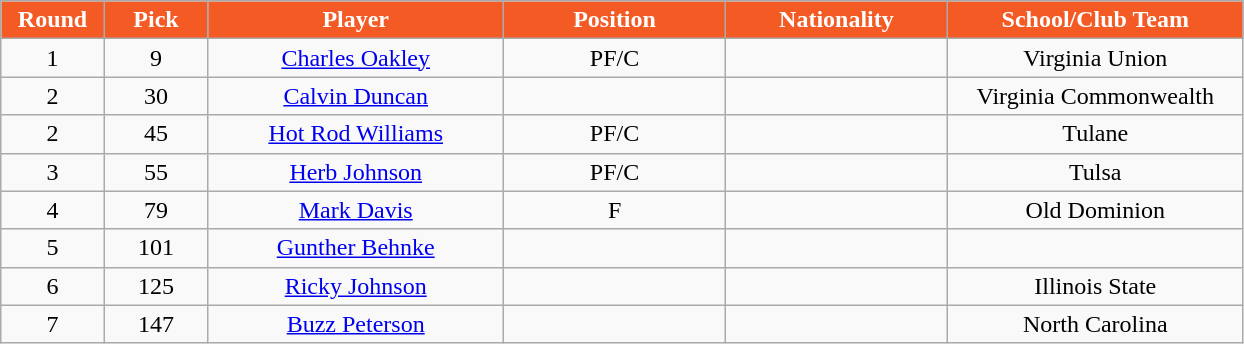<table class="wikitable sortable sortable">
<tr>
<th style="background:#F45A24; color:white" width="7%">Round</th>
<th style="background:#F45A24; color:white" width="7%">Pick</th>
<th style="background:#F45A24; color:white" width="20%">Player</th>
<th style="background:#F45A24; color:white" width="15%">Position</th>
<th style="background:#F45A24; color:white" width="15%">Nationality</th>
<th style="background:#F45A24; color:white" width="20%">School/Club Team</th>
</tr>
<tr style="text-align: center">
<td>1</td>
<td>9</td>
<td><a href='#'>Charles Oakley</a></td>
<td>PF/C</td>
<td></td>
<td>Virginia Union</td>
</tr>
<tr style="text-align: center">
<td>2</td>
<td>30</td>
<td><a href='#'>Calvin Duncan</a></td>
<td></td>
<td></td>
<td>Virginia Commonwealth</td>
</tr>
<tr style="text-align: center">
<td>2</td>
<td>45</td>
<td><a href='#'>Hot Rod Williams</a></td>
<td>PF/C</td>
<td></td>
<td>Tulane</td>
</tr>
<tr style="text-align: center">
<td>3</td>
<td>55</td>
<td><a href='#'>Herb Johnson</a></td>
<td>PF/C</td>
<td></td>
<td>Tulsa</td>
</tr>
<tr style="text-align: center">
<td>4</td>
<td>79</td>
<td><a href='#'>Mark Davis</a></td>
<td>F</td>
<td></td>
<td>Old Dominion</td>
</tr>
<tr style="text-align: center">
<td>5</td>
<td>101</td>
<td><a href='#'>Gunther Behnke</a></td>
<td></td>
<td></td>
<td></td>
</tr>
<tr style="text-align: center">
<td>6</td>
<td>125</td>
<td><a href='#'>Ricky Johnson</a></td>
<td></td>
<td></td>
<td>Illinois State</td>
</tr>
<tr style="text-align: center">
<td>7</td>
<td>147</td>
<td><a href='#'>Buzz Peterson</a></td>
<td></td>
<td></td>
<td>North Carolina</td>
</tr>
</table>
